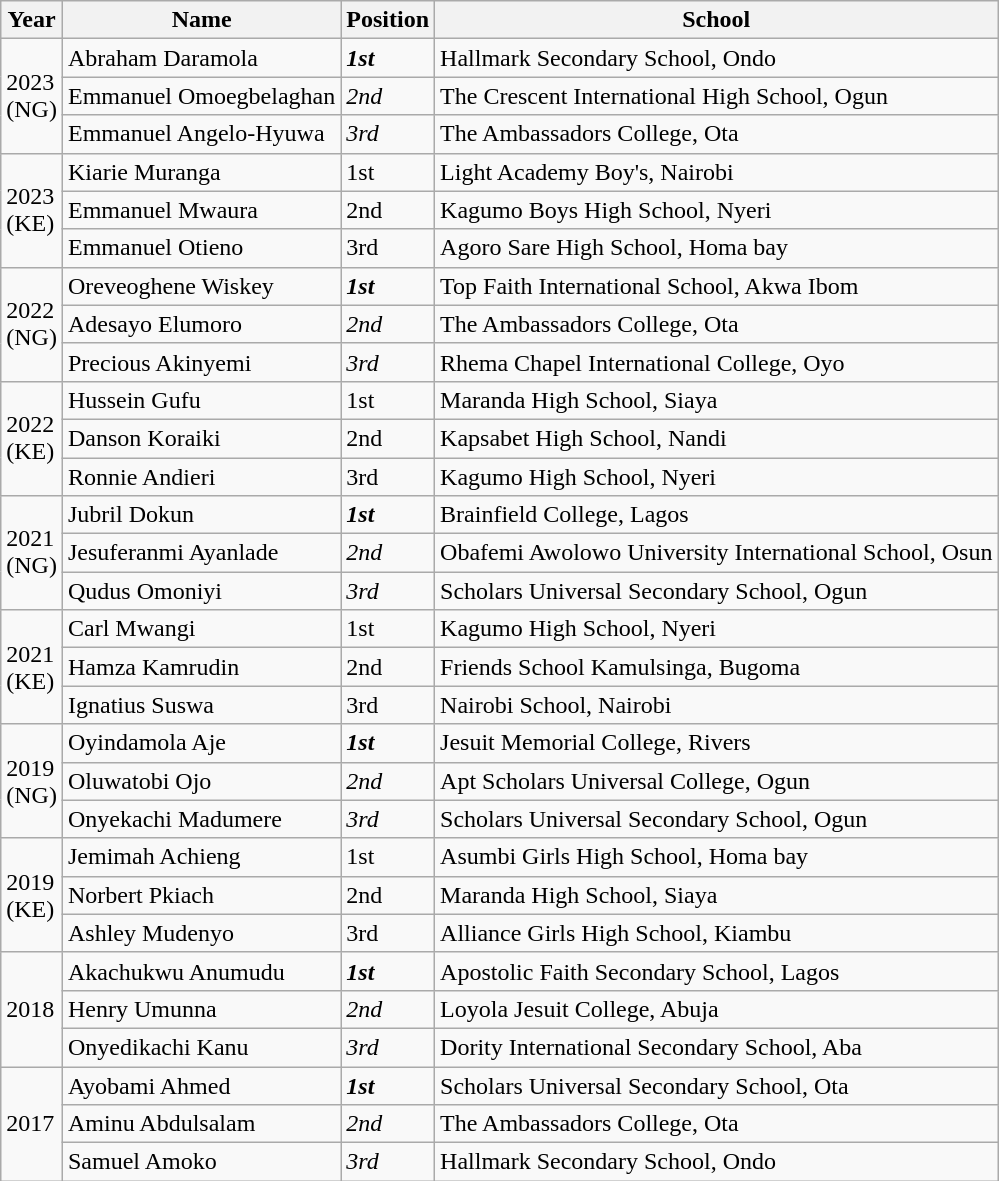<table class="wikitable">
<tr>
<th>Year</th>
<th>Name</th>
<th>Position</th>
<th>School</th>
</tr>
<tr>
<td rowspan="3">2023<br>(NG)</td>
<td>Abraham Daramola</td>
<td><strong><em>1st</em></strong></td>
<td>Hallmark Secondary School, Ondo</td>
</tr>
<tr>
<td>Emmanuel Omoegbelaghan</td>
<td><em>2nd</em></td>
<td>The Crescent International High School, Ogun</td>
</tr>
<tr>
<td>Emmanuel Angelo-Hyuwa</td>
<td><em>3rd</em></td>
<td>The Ambassadors College, Ota</td>
</tr>
<tr>
<td rowspan="3">2023<br>(KE)</td>
<td>Kiarie Muranga</td>
<td>1st</td>
<td>Light Academy Boy's, Nairobi</td>
</tr>
<tr>
<td>Emmanuel Mwaura</td>
<td>2nd</td>
<td>Kagumo Boys High School, Nyeri</td>
</tr>
<tr>
<td>Emmanuel Otieno</td>
<td>3rd</td>
<td>Agoro Sare High School, Homa bay</td>
</tr>
<tr>
<td rowspan="3">2022<br>(NG)</td>
<td>Oreveoghene Wiskey</td>
<td><strong><em>1st</em></strong></td>
<td>Top Faith International School, Akwa Ibom</td>
</tr>
<tr>
<td>Adesayo Elumoro</td>
<td><em>2nd</em></td>
<td>The Ambassadors College, Ota</td>
</tr>
<tr>
<td>Precious Akinyemi</td>
<td><em>3rd</em></td>
<td>Rhema Chapel International College, Oyo</td>
</tr>
<tr>
<td rowspan="3">2022<br>(KE)</td>
<td>Hussein Gufu</td>
<td>1st</td>
<td>Maranda High School, Siaya</td>
</tr>
<tr>
<td>Danson Koraiki</td>
<td>2nd</td>
<td>Kapsabet High School, Nandi</td>
</tr>
<tr>
<td>Ronnie Andieri</td>
<td>3rd</td>
<td>Kagumo High School, Nyeri</td>
</tr>
<tr>
<td rowspan="3">2021<br>(NG)</td>
<td>Jubril Dokun</td>
<td><strong><em>1st</em></strong></td>
<td>Brainfield College, Lagos</td>
</tr>
<tr>
<td>Jesuferanmi Ayanlade</td>
<td><em>2nd</em></td>
<td>Obafemi Awolowo University International School, Osun</td>
</tr>
<tr>
<td>Qudus Omoniyi</td>
<td><em>3rd</em></td>
<td>Scholars Universal Secondary School, Ogun</td>
</tr>
<tr>
<td rowspan="3">2021<br>(KE)</td>
<td>Carl Mwangi</td>
<td>1st</td>
<td>Kagumo High School, Nyeri</td>
</tr>
<tr>
<td>Hamza Kamrudin</td>
<td>2nd</td>
<td>Friends School Kamulsinga, Bugoma</td>
</tr>
<tr>
<td>Ignatius Suswa</td>
<td>3rd</td>
<td>Nairobi School, Nairobi</td>
</tr>
<tr>
<td rowspan="3">2019<br>(NG)</td>
<td>Oyindamola Aje</td>
<td><strong><em>1st</em></strong></td>
<td>Jesuit Memorial College, Rivers</td>
</tr>
<tr>
<td>Oluwatobi Ojo</td>
<td><em>2nd</em></td>
<td>Apt Scholars Universal College, Ogun</td>
</tr>
<tr>
<td>Onyekachi Madumere</td>
<td><em>3rd</em></td>
<td>Scholars Universal Secondary School, Ogun</td>
</tr>
<tr>
<td rowspan="3">2019<br>(KE)</td>
<td>Jemimah Achieng</td>
<td>1st</td>
<td>Asumbi Girls High School, Homa bay</td>
</tr>
<tr>
<td>Norbert Pkiach</td>
<td>2nd</td>
<td>Maranda High School, Siaya</td>
</tr>
<tr>
<td>Ashley Mudenyo</td>
<td>3rd</td>
<td>Alliance Girls High School, Kiambu</td>
</tr>
<tr>
<td rowspan="3">2018</td>
<td>Akachukwu Anumudu</td>
<td><strong><em>1st</em></strong></td>
<td>Apostolic Faith Secondary School, Lagos</td>
</tr>
<tr>
<td>Henry Umunna</td>
<td><em>2nd</em></td>
<td>Loyola Jesuit College, Abuja</td>
</tr>
<tr>
<td>Onyedikachi Kanu</td>
<td><em>3rd</em></td>
<td>Dority International Secondary School, Aba</td>
</tr>
<tr>
<td rowspan="3">2017</td>
<td>Ayobami Ahmed</td>
<td><strong><em>1st</em></strong></td>
<td>Scholars Universal Secondary School, Ota</td>
</tr>
<tr>
<td>Aminu Abdulsalam</td>
<td><em>2nd</em></td>
<td>The Ambassadors College, Ota</td>
</tr>
<tr>
<td>Samuel Amoko</td>
<td><em>3rd</em></td>
<td>Hallmark Secondary School, Ondo</td>
</tr>
</table>
